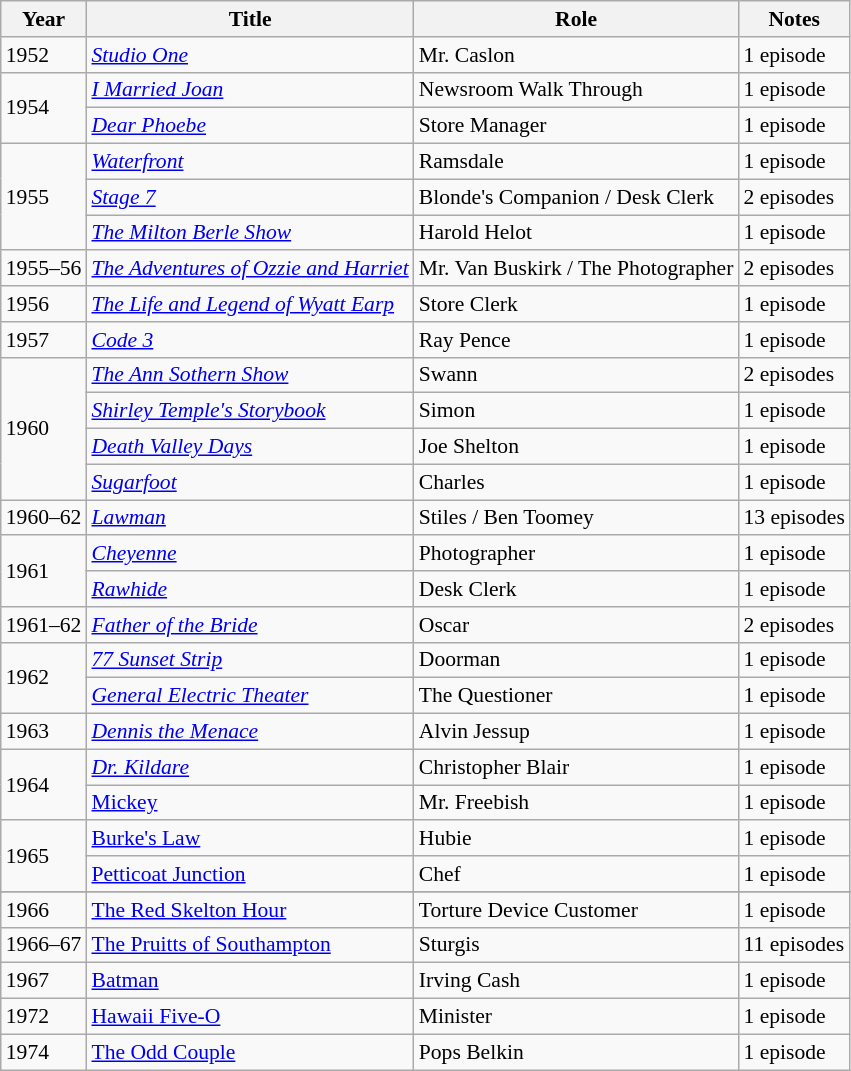<table class="wikitable" style="font-size: 90%;">
<tr>
<th>Year</th>
<th>Title</th>
<th>Role</th>
<th>Notes</th>
</tr>
<tr>
<td>1952</td>
<td><em><a href='#'>Studio One</a></em></td>
<td>Mr. Caslon</td>
<td>1 episode</td>
</tr>
<tr>
<td rowspan=2>1954</td>
<td><em><a href='#'>I Married Joan</a></em></td>
<td>Newsroom Walk Through</td>
<td>1 episode</td>
</tr>
<tr>
<td><em><a href='#'>Dear Phoebe</a></em></td>
<td>Store Manager</td>
<td>1 episode</td>
</tr>
<tr>
<td rowspan=3>1955</td>
<td><em><a href='#'>Waterfront</a></em></td>
<td>Ramsdale</td>
<td>1 episode</td>
</tr>
<tr>
<td><em><a href='#'>Stage 7</a></em></td>
<td>Blonde's Companion / Desk Clerk</td>
<td>2 episodes</td>
</tr>
<tr>
<td><em><a href='#'>The Milton Berle Show</a></em></td>
<td>Harold Helot</td>
<td>1 episode</td>
</tr>
<tr>
<td>1955–56</td>
<td><em><a href='#'>The Adventures of Ozzie and Harriet</a></em></td>
<td>Mr. Van Buskirk / The Photographer</td>
<td>2 episodes</td>
</tr>
<tr>
<td>1956</td>
<td><em><a href='#'>The Life and Legend of Wyatt Earp</a></em></td>
<td>Store Clerk</td>
<td>1 episode</td>
</tr>
<tr>
<td>1957</td>
<td><em><a href='#'>Code 3</a></em></td>
<td>Ray Pence</td>
<td>1 episode</td>
</tr>
<tr>
<td rowspan=4>1960</td>
<td><em><a href='#'>The Ann Sothern Show</a></em></td>
<td>Swann</td>
<td>2 episodes</td>
</tr>
<tr>
<td><em><a href='#'>Shirley Temple's Storybook</a></em></td>
<td>Simon</td>
<td>1 episode</td>
</tr>
<tr>
<td><em><a href='#'>Death Valley Days</a></em></td>
<td>Joe Shelton</td>
<td>1 episode</td>
</tr>
<tr>
<td><em><a href='#'>Sugarfoot</a></em></td>
<td>Charles</td>
<td>1 episode</td>
</tr>
<tr>
<td>1960–62</td>
<td><em><a href='#'>Lawman</a></em></td>
<td>Stiles / Ben Toomey</td>
<td>13 episodes</td>
</tr>
<tr>
<td rowspan=2>1961</td>
<td><em><a href='#'>Cheyenne</a></em></td>
<td>Photographer</td>
<td>1 episode</td>
</tr>
<tr>
<td><em><a href='#'>Rawhide</a></em></td>
<td>Desk Clerk</td>
<td>1 episode</td>
</tr>
<tr>
<td>1961–62</td>
<td><em><a href='#'>Father of the Bride</a></em></td>
<td>Oscar</td>
<td>2 episodes</td>
</tr>
<tr>
<td rowspan=2>1962</td>
<td><em><a href='#'>77 Sunset Strip</a></em></td>
<td>Doorman</td>
<td>1 episode</td>
</tr>
<tr>
<td><em><a href='#'>General Electric Theater</a></em></td>
<td>The Questioner</td>
<td>1 episode</td>
</tr>
<tr>
<td>1963</td>
<td><em><a href='#'>Dennis the Menace</a></em></td>
<td>Alvin Jessup</td>
<td>1 episode</td>
</tr>
<tr>
<td rowspan=2>1964</td>
<td><em><a href='#'>Dr. Kildare</a></td>
<td>Christopher Blair</td>
<td>1 episode</td>
</tr>
<tr>
<td></em><a href='#'>Mickey</a><em></td>
<td>Mr. Freebish</td>
<td>1 episode</td>
</tr>
<tr>
<td rowspan=2>1965</td>
<td></em><a href='#'>Burke's Law</a><em></td>
<td>Hubie</td>
<td>1 episode</td>
</tr>
<tr>
<td></em><a href='#'>Petticoat Junction</a><em></td>
<td>Chef</td>
<td>1 episode</td>
</tr>
<tr>
</tr>
<tr>
<td>1966</td>
<td></em><a href='#'>The Red Skelton Hour</a><em></td>
<td>Torture Device Customer</td>
<td>1 episode</td>
</tr>
<tr>
<td>1966–67</td>
<td></em><a href='#'>The Pruitts of Southampton</a><em></td>
<td>Sturgis</td>
<td>11 episodes</td>
</tr>
<tr>
<td>1967</td>
<td></em><a href='#'>Batman</a><em></td>
<td>Irving Cash</td>
<td>1 episode</td>
</tr>
<tr>
<td>1972</td>
<td></em><a href='#'>Hawaii Five-O</a><em></td>
<td>Minister</td>
<td>1 episode</td>
</tr>
<tr>
<td>1974</td>
<td></em><a href='#'>The Odd Couple</a><em></td>
<td>Pops Belkin</td>
<td>1 episode</td>
</tr>
</table>
